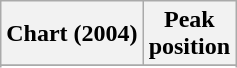<table class="wikitable sortable">
<tr>
<th align="left">Chart (2004)</th>
<th align="center">Peak<br>position</th>
</tr>
<tr>
</tr>
<tr>
</tr>
</table>
